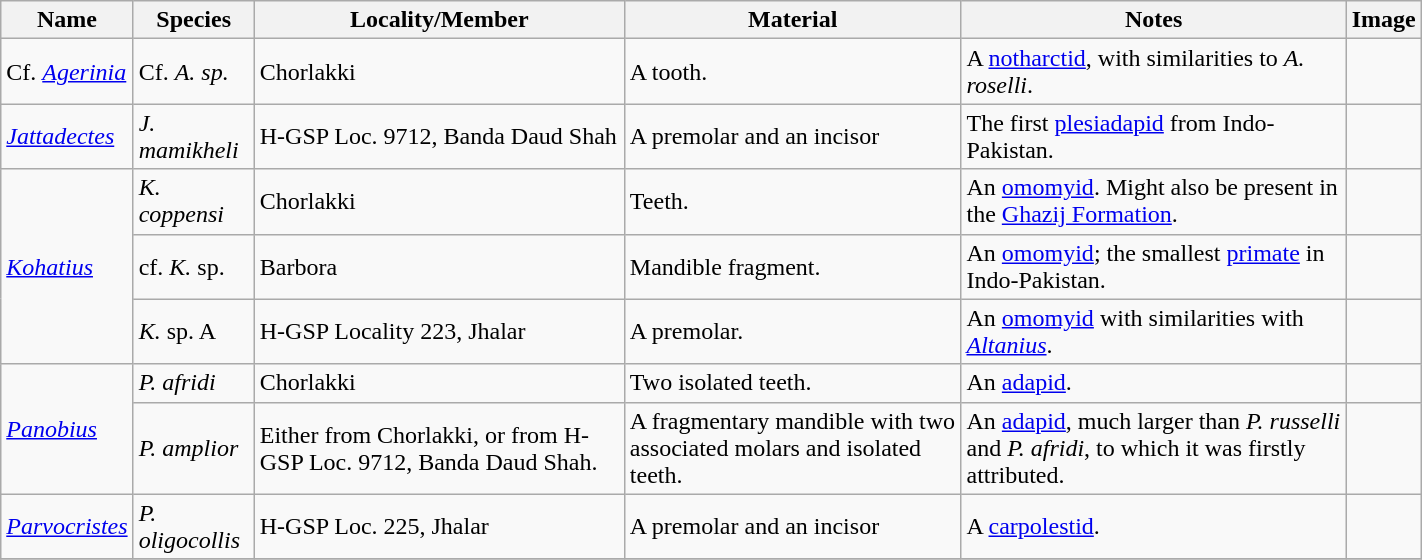<table class="wikitable" align="center" width="75%">
<tr>
<th>Name</th>
<th>Species</th>
<th>Locality/Member</th>
<th>Material</th>
<th>Notes</th>
<th>Image</th>
</tr>
<tr>
<td>Cf. <em><a href='#'>Agerinia</a></em></td>
<td>Cf. <em>A. sp.</em></td>
<td>Chorlakki</td>
<td>A tooth.</td>
<td>A <a href='#'>notharctid</a>, with similarities to <em>A. roselli</em>.</td>
<td></td>
</tr>
<tr>
<td><em><a href='#'>Jattadectes</a></em></td>
<td><em>J. mamikheli</em></td>
<td>H-GSP Loc. 9712, Banda Daud Shah</td>
<td>A premolar and an incisor</td>
<td>The first <a href='#'>plesiadapid</a> from Indo-Pakistan.</td>
<td></td>
</tr>
<tr>
<td rowspan=3><em><a href='#'>Kohatius</a></em></td>
<td><em>K. coppensi</em></td>
<td>Chorlakki</td>
<td>Teeth.</td>
<td>An <a href='#'>omomyid</a>. Might also be present in the <a href='#'>Ghazij Formation</a>.</td>
<td></td>
</tr>
<tr>
<td>cf. <em>K.</em> sp.</td>
<td>Barbora</td>
<td>Mandible fragment.</td>
<td>An <a href='#'>omomyid</a>; the smallest <a href='#'>primate</a> in Indo-Pakistan.</td>
<td></td>
</tr>
<tr>
<td><em>K.</em> sp. A</td>
<td>H-GSP Locality 223, Jhalar</td>
<td>A premolar.</td>
<td>An <a href='#'>omomyid</a> with similarities with <em><a href='#'>Altanius</a></em>.</td>
<td></td>
</tr>
<tr>
<td rowspan=2><em><a href='#'>Panobius</a></em></td>
<td><em>P. afridi</em></td>
<td>Chorlakki</td>
<td>Two isolated teeth.</td>
<td>An <a href='#'>adapid</a>.</td>
<td></td>
</tr>
<tr>
<td><em>P. amplior</em></td>
<td>Either from Chorlakki, or from H-GSP Loc. 9712, Banda Daud Shah.</td>
<td>A fragmentary mandible with two associated molars and isolated teeth.</td>
<td>An <a href='#'>adapid</a>, much larger than <em>P. russelli</em> and <em>P. afridi</em>, to which it was firstly attributed.</td>
<td></td>
</tr>
<tr>
<td><em><a href='#'>Parvocristes</a></em></td>
<td><em>P. oligocollis</em></td>
<td>H-GSP Loc. 225, Jhalar</td>
<td>A premolar and an incisor</td>
<td>A <a href='#'>carpolestid</a>.</td>
<td></td>
</tr>
<tr>
</tr>
</table>
